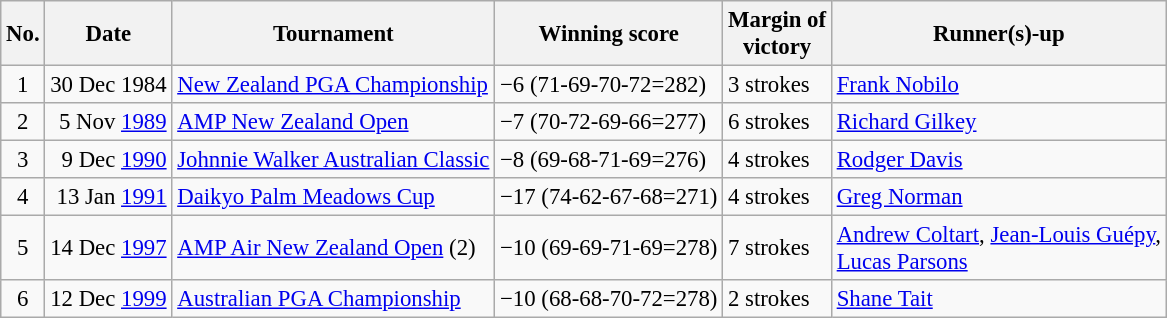<table class="wikitable" style="font-size:95%;">
<tr>
<th>No.</th>
<th>Date</th>
<th>Tournament</th>
<th>Winning score</th>
<th>Margin of<br>victory</th>
<th>Runner(s)-up</th>
</tr>
<tr>
<td align=center>1</td>
<td align=right>30 Dec 1984</td>
<td><a href='#'>New Zealand PGA Championship</a></td>
<td>−6 (71-69-70-72=282)</td>
<td>3 strokes</td>
<td> <a href='#'>Frank Nobilo</a></td>
</tr>
<tr>
<td align=center>2</td>
<td align=right>5 Nov <a href='#'>1989</a></td>
<td><a href='#'>AMP New Zealand Open</a></td>
<td>−7 (70-72-69-66=277)</td>
<td>6 strokes</td>
<td> <a href='#'>Richard Gilkey</a></td>
</tr>
<tr>
<td align=center>3</td>
<td align=right>9 Dec <a href='#'>1990</a></td>
<td><a href='#'>Johnnie Walker Australian Classic</a></td>
<td>−8 (69-68-71-69=276)</td>
<td>4 strokes</td>
<td> <a href='#'>Rodger Davis</a></td>
</tr>
<tr>
<td align=center>4</td>
<td align=right>13 Jan <a href='#'>1991</a></td>
<td><a href='#'>Daikyo Palm Meadows Cup</a></td>
<td>−17 (74-62-67-68=271)</td>
<td>4 strokes</td>
<td> <a href='#'>Greg Norman</a></td>
</tr>
<tr>
<td align=center>5</td>
<td align=right>14 Dec <a href='#'>1997</a></td>
<td><a href='#'>AMP Air New Zealand Open</a> (2)</td>
<td>−10 (69-69-71-69=278)</td>
<td>7 strokes</td>
<td> <a href='#'>Andrew Coltart</a>,  <a href='#'>Jean-Louis Guépy</a>,<br> <a href='#'>Lucas Parsons</a></td>
</tr>
<tr>
<td align=center>6</td>
<td align=right>12 Dec <a href='#'>1999</a></td>
<td><a href='#'>Australian PGA Championship</a></td>
<td>−10 (68-68-70-72=278)</td>
<td>2 strokes</td>
<td> <a href='#'>Shane Tait</a></td>
</tr>
</table>
